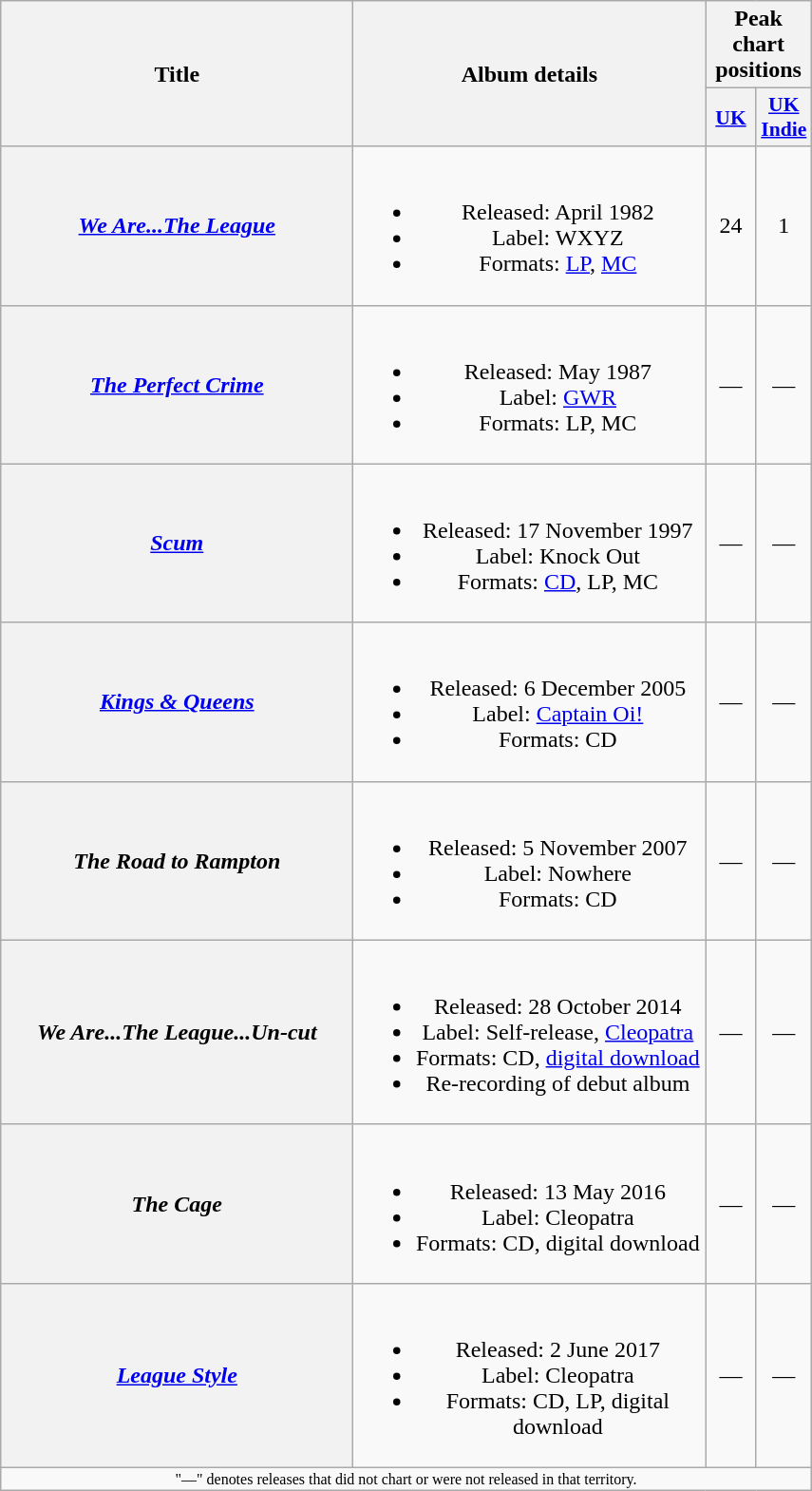<table class="wikitable plainrowheaders" style="text-align:center;">
<tr>
<th rowspan="2" scope="col" style="width:15em;">Title</th>
<th rowspan="2" scope="col" style="width:15em;">Album details</th>
<th colspan="2">Peak chart positions</th>
</tr>
<tr>
<th scope="col" style="width:2em;font-size:90%;"><a href='#'>UK</a><br></th>
<th scope="col" style="width:2em;font-size:90%;"><a href='#'>UK Indie</a><br></th>
</tr>
<tr>
<th scope="row"><em><a href='#'>We Are...The League</a></em></th>
<td><br><ul><li>Released: April 1982</li><li>Label: WXYZ</li><li>Formats: <a href='#'>LP</a>, <a href='#'>MC</a></li></ul></td>
<td>24</td>
<td>1</td>
</tr>
<tr>
<th scope="row"><em><a href='#'>The Perfect Crime</a></em></th>
<td><br><ul><li>Released: May 1987</li><li>Label: <a href='#'>GWR</a></li><li>Formats: LP, MC</li></ul></td>
<td>—</td>
<td>—</td>
</tr>
<tr>
<th scope="row"><em><a href='#'>Scum</a></em></th>
<td><br><ul><li>Released: 17 November 1997</li><li>Label: Knock Out</li><li>Formats: <a href='#'>CD</a>, LP, MC</li></ul></td>
<td>—</td>
<td>—</td>
</tr>
<tr>
<th scope="row"><a href='#'><em>Kings & Queens</em></a></th>
<td><br><ul><li>Released: 6 December 2005</li><li>Label: <a href='#'>Captain Oi!</a></li><li>Formats: CD</li></ul></td>
<td>—</td>
<td>—</td>
</tr>
<tr>
<th scope="row"><em>The Road to Rampton</em></th>
<td><br><ul><li>Released: 5 November 2007</li><li>Label: Nowhere</li><li>Formats: CD</li></ul></td>
<td>—</td>
<td>—</td>
</tr>
<tr>
<th scope="row"><em>We Are...The League...Un-cut</em></th>
<td><br><ul><li>Released: 28 October 2014</li><li>Label: Self-release, <a href='#'>Cleopatra</a></li><li>Formats: CD, <a href='#'>digital download</a></li><li>Re-recording of debut album</li></ul></td>
<td>—</td>
<td>—</td>
</tr>
<tr>
<th scope="row"><em>The Cage</em></th>
<td><br><ul><li>Released: 13 May 2016</li><li>Label: Cleopatra</li><li>Formats: CD, digital download</li></ul></td>
<td>—</td>
<td>—</td>
</tr>
<tr>
<th scope="row"><em><a href='#'>League Style</a></em></th>
<td><br><ul><li>Released: 2 June 2017</li><li>Label: Cleopatra</li><li>Formats: CD, LP, digital download</li></ul></td>
<td>—</td>
<td>—</td>
</tr>
<tr>
<td colspan="4" style="font-size:8pt">"—" denotes releases that did not chart or were not released in that territory.</td>
</tr>
</table>
